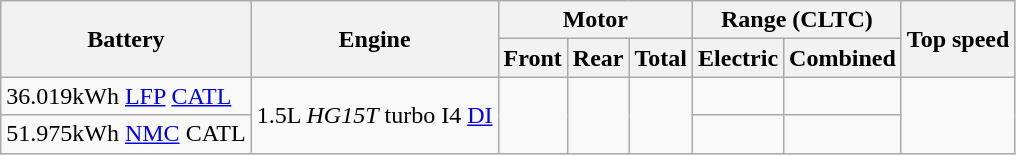<table class="wikitable">
<tr>
<th rowspan="2">Battery</th>
<th rowspan="2">Engine</th>
<th colspan="3">Motor</th>
<th colspan="2">Range (CLTC)</th>
<th rowspan="2">Top speed</th>
</tr>
<tr>
<th>Front</th>
<th>Rear</th>
<th>Total</th>
<th>Electric</th>
<th>Combined</th>
</tr>
<tr>
<td>36.019kWh <a href='#'>LFP</a> <a href='#'>CATL</a></td>
<td rowspan="2">1.5L <em>HG15T</em> turbo I4 <a href='#'>DI</a><br></td>
<td rowspan="2"></td>
<td rowspan="2"></td>
<td rowspan="2"></td>
<td></td>
<td></td>
<td rowspan="2"></td>
</tr>
<tr>
<td>51.975kWh <a href='#'>NMC</a> CATL</td>
<td></td>
<td></td>
</tr>
</table>
